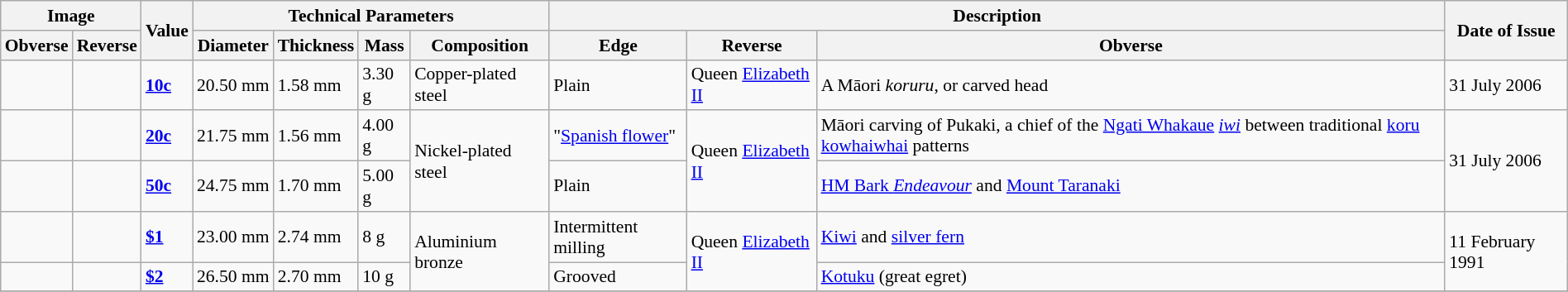<table class="wikitable" style="font-size: 90%; margin: 1em auto 1em auto;">
<tr>
<th colspan="2">Image</th>
<th rowspan="2">Value</th>
<th colspan=4>Technical Parameters</th>
<th colspan=3>Description</th>
<th rowspan=2>Date of Issue</th>
</tr>
<tr>
<th>Obverse</th>
<th>Reverse</th>
<th>Diameter</th>
<th>Thickness</th>
<th>Mass</th>
<th>Composition</th>
<th>Edge</th>
<th>Reverse</th>
<th>Obverse</th>
</tr>
<tr>
<td></td>
<td></td>
<td><strong><a href='#'>10c</a></strong></td>
<td>20.50 mm</td>
<td>1.58 mm</td>
<td>3.30 g</td>
<td>Copper-plated steel</td>
<td>Plain</td>
<td>Queen <a href='#'>Elizabeth II</a></td>
<td>A Māori <em>koruru</em>, or carved head</td>
<td>31 July 2006</td>
</tr>
<tr>
<td></td>
<td></td>
<td><strong><a href='#'>20c</a></strong></td>
<td>21.75 mm</td>
<td>1.56 mm</td>
<td>4.00 g</td>
<td rowspan=2>Nickel-plated steel</td>
<td>"<a href='#'>Spanish flower</a>"</td>
<td rowspan=2>Queen <a href='#'>Elizabeth II</a></td>
<td>Māori carving of Pukaki, a chief of the <a href='#'>Ngati Whakaue</a> <em><a href='#'>iwi</a></em> between traditional <a href='#'>koru kowhaiwhai</a> patterns</td>
<td rowspan=2>31 July 2006</td>
</tr>
<tr>
<td></td>
<td></td>
<td><strong><a href='#'>50c</a></strong></td>
<td>24.75 mm</td>
<td>1.70 mm</td>
<td>5.00 g</td>
<td>Plain</td>
<td><a href='#'>HM Bark <em>Endeavour</em></a> and <a href='#'>Mount Taranaki</a></td>
</tr>
<tr>
<td></td>
<td></td>
<td><strong><a href='#'>$1</a></strong></td>
<td>23.00 mm</td>
<td>2.74 mm</td>
<td>8 g</td>
<td rowspan=2>Aluminium bronze</td>
<td>Intermittent milling</td>
<td rowspan=2>Queen <a href='#'>Elizabeth II</a></td>
<td><a href='#'>Kiwi</a> and <a href='#'>silver fern</a></td>
<td rowspan=2>11 February 1991</td>
</tr>
<tr>
<td></td>
<td></td>
<td><strong><a href='#'>$2</a></strong></td>
<td>26.50 mm</td>
<td>2.70 mm</td>
<td>10 g</td>
<td>Grooved</td>
<td><a href='#'>Kotuku</a> (great egret)</td>
</tr>
<tr colspan=12|>
</tr>
</table>
